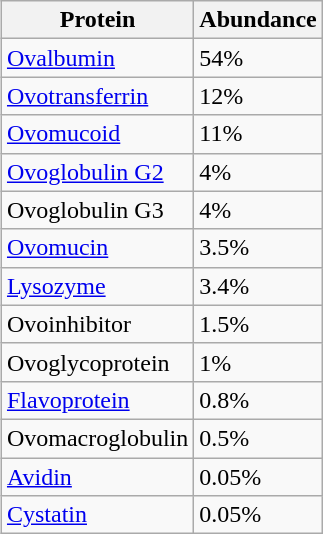<table class="wikitable" style="float:right; margin:10px 0px 10px 10px">
<tr>
<th>Protein</th>
<th>Abundance</th>
</tr>
<tr>
<td><a href='#'>Ovalbumin</a></td>
<td>54%</td>
</tr>
<tr>
<td><a href='#'>Ovotransferrin</a></td>
<td>12%</td>
</tr>
<tr>
<td><a href='#'>Ovomucoid</a></td>
<td>11%</td>
</tr>
<tr>
<td><a href='#'>Ovoglobulin G2</a></td>
<td>4%</td>
</tr>
<tr>
<td>Ovoglobulin G3</td>
<td>4%</td>
</tr>
<tr>
<td><a href='#'>Ovomucin</a></td>
<td>3.5%</td>
</tr>
<tr>
<td><a href='#'>Lysozyme</a></td>
<td>3.4%</td>
</tr>
<tr>
<td>Ovoinhibitor</td>
<td>1.5%</td>
</tr>
<tr>
<td>Ovoglycoprotein</td>
<td>1%</td>
</tr>
<tr>
<td><a href='#'>Flavoprotein</a></td>
<td>0.8%</td>
</tr>
<tr>
<td>Ovomacroglobulin</td>
<td>0.5%</td>
</tr>
<tr>
<td><a href='#'>Avidin</a></td>
<td>0.05%</td>
</tr>
<tr>
<td><a href='#'>Cystatin</a></td>
<td>0.05%</td>
</tr>
</table>
